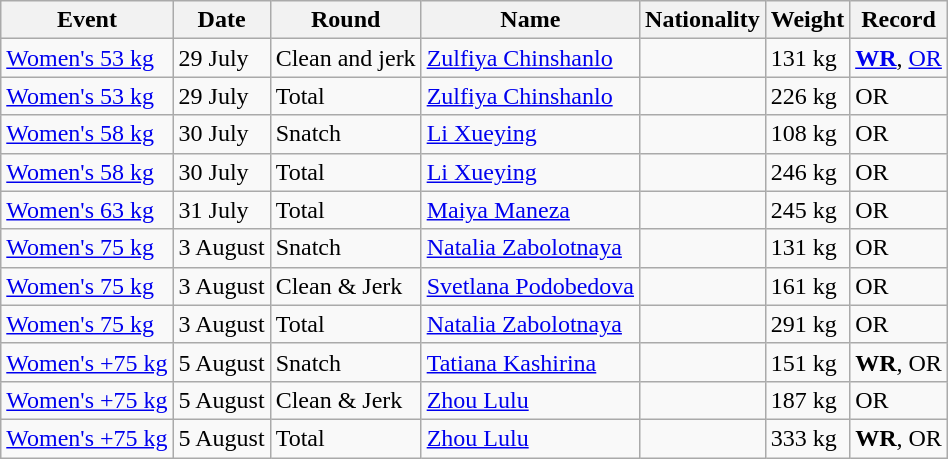<table class="wikitable sortable" border="1">
<tr>
<th scope="col" class="unsortable">Event</th>
<th ! scope="col" class="unsortable">Date</th>
<th scope="col" class="unsortable">Round</th>
<th scope="col" class="unsortable">Name</th>
<th scope="col" class="unsortable">Nationality</th>
<th scope="col" class="unsortable">Weight</th>
<th scope="col" class="unsortable">Record</th>
</tr>
<tr>
<td><a href='#'>Women's 53 kg</a></td>
<td>29 July</td>
<td>Clean and jerk</td>
<td><a href='#'>Zulfiya Chinshanlo</a></td>
<td align=left></td>
<td>131 kg</td>
<td><strong><a href='#'>WR</a></strong>, <a href='#'>OR</a></td>
</tr>
<tr>
<td><a href='#'>Women's 53 kg</a></td>
<td>29 July</td>
<td>Total</td>
<td><a href='#'>Zulfiya Chinshanlo</a></td>
<td align=left></td>
<td>226 kg</td>
<td>OR</td>
</tr>
<tr>
<td><a href='#'>Women's 58 kg</a></td>
<td>30 July</td>
<td>Snatch</td>
<td><a href='#'>Li Xueying</a></td>
<td align=left></td>
<td>108 kg</td>
<td>OR</td>
</tr>
<tr>
<td><a href='#'>Women's 58 kg</a></td>
<td>30 July</td>
<td>Total</td>
<td><a href='#'>Li Xueying</a></td>
<td align=left></td>
<td>246 kg</td>
<td>OR</td>
</tr>
<tr>
<td><a href='#'>Women's 63 kg</a></td>
<td>31 July</td>
<td>Total</td>
<td><a href='#'>Maiya Maneza</a></td>
<td align=left></td>
<td>245 kg</td>
<td>OR</td>
</tr>
<tr>
<td><a href='#'>Women's 75 kg</a></td>
<td>3 August</td>
<td>Snatch</td>
<td><a href='#'>Natalia Zabolotnaya</a></td>
<td align=left></td>
<td>131 kg</td>
<td>OR</td>
</tr>
<tr>
<td><a href='#'>Women's 75 kg</a></td>
<td>3 August</td>
<td>Clean & Jerk</td>
<td><a href='#'>Svetlana Podobedova</a></td>
<td align=left></td>
<td>161 kg</td>
<td>OR</td>
</tr>
<tr>
<td><a href='#'>Women's 75 kg</a></td>
<td>3 August</td>
<td>Total</td>
<td><a href='#'>Natalia Zabolotnaya</a></td>
<td align=left></td>
<td>291 kg</td>
<td>OR</td>
</tr>
<tr>
<td><a href='#'>Women's +75 kg</a></td>
<td>5 August</td>
<td>Snatch</td>
<td><a href='#'>Tatiana Kashirina</a></td>
<td align=left></td>
<td>151 kg</td>
<td><strong>WR</strong>, OR</td>
</tr>
<tr>
<td><a href='#'>Women's +75 kg</a></td>
<td>5 August</td>
<td>Clean & Jerk</td>
<td><a href='#'>Zhou Lulu</a></td>
<td align=left></td>
<td>187 kg</td>
<td>OR</td>
</tr>
<tr>
<td><a href='#'>Women's +75 kg</a></td>
<td>5 August</td>
<td>Total</td>
<td><a href='#'>Zhou Lulu</a></td>
<td align=left></td>
<td>333 kg</td>
<td><strong>WR</strong>, OR</td>
</tr>
</table>
